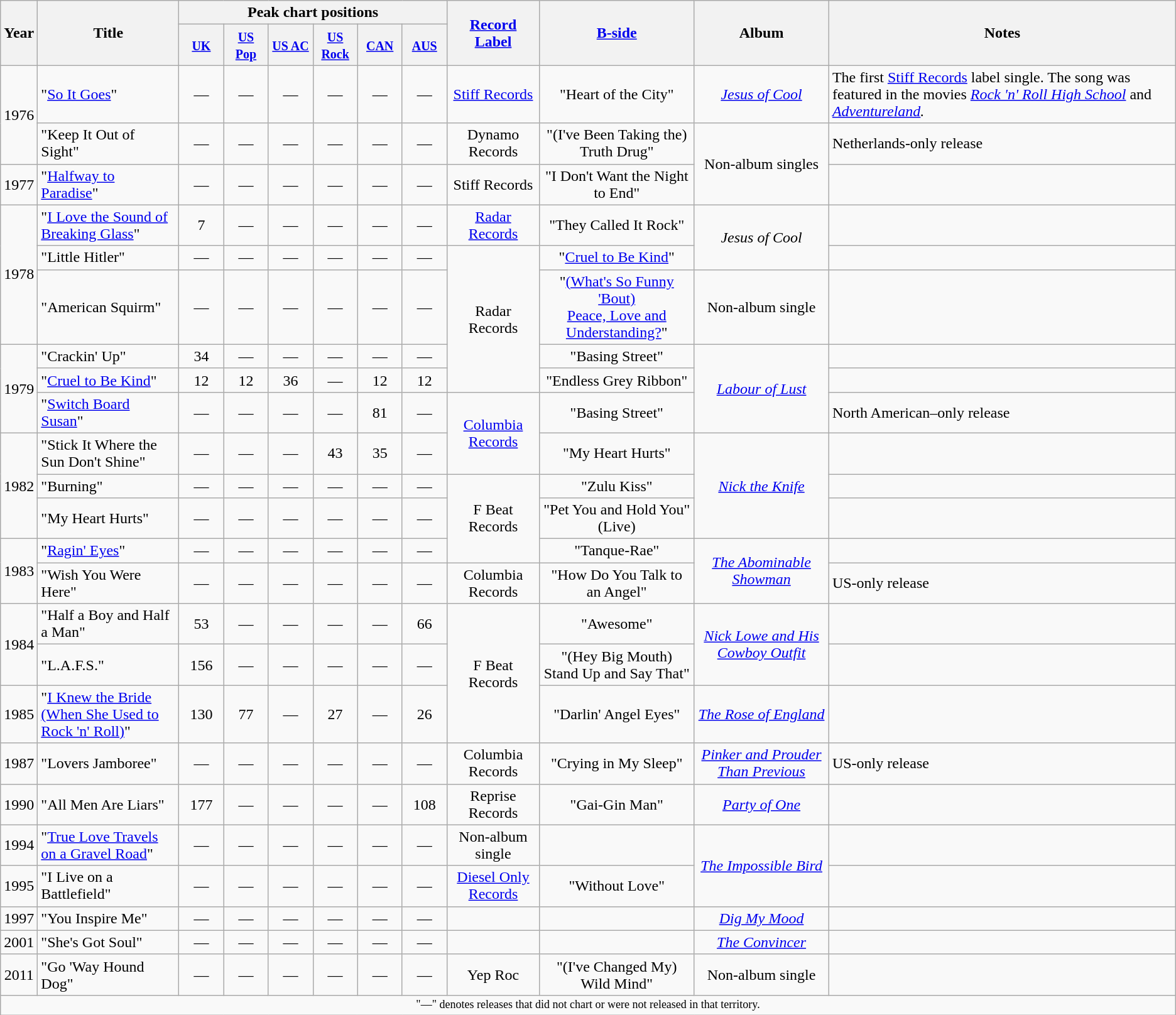<table class="wikitable" style=text-align:center;>
<tr>
<th rowspan="2">Year</th>
<th rowspan="2">Title</th>
<th colspan="6">Peak chart positions</th>
<th rowspan="2"><a href='#'>Record Label</a></th>
<th rowspan="2"><a href='#'>B-side</a></th>
<th rowspan="2">Album</th>
<th rowspan="2">Notes</th>
</tr>
<tr>
<th style="width:40px;"><small><a href='#'>UK</a></small><br></th>
<th style="width:40px;"><small><a href='#'>US Pop</a></small><br></th>
<th style="width:40px;"><small><a href='#'>US AC</a></small><br></th>
<th style="width:40px;"><small><a href='#'>US Rock</a></small><br></th>
<th style="width:40px;"><small><a href='#'>CAN</a></small><br></th>
<th style="width:40px;"><small><a href='#'>AUS</a></small><br></th>
</tr>
<tr>
<td rowspan="2">1976</td>
<td align=left>"<a href='#'>So It Goes</a>"</td>
<td>—</td>
<td>—</td>
<td>—</td>
<td>—</td>
<td>—</td>
<td>—</td>
<td rowspan="1"><a href='#'>Stiff Records</a></td>
<td>"Heart of the City"</td>
<td rowspan="1"><em><a href='#'>Jesus of Cool</a></em></td>
<td align=left>The first <a href='#'>Stiff Records</a> label single. The song was featured in the movies <em><a href='#'>Rock 'n' Roll High School</a></em> and <em><a href='#'>Adventureland</a>.</em></td>
</tr>
<tr>
<td align=left>"Keep It Out of Sight"</td>
<td>—</td>
<td>—</td>
<td>—</td>
<td>—</td>
<td>—</td>
<td>—</td>
<td rowspan="1">Dynamo Records</td>
<td>"(I've Been Taking the) Truth Drug"</td>
<td rowspan="2">Non-album singles</td>
<td align=left>Netherlands-only release</td>
</tr>
<tr>
<td rowspan="1">1977</td>
<td align=left>"<a href='#'>Halfway to Paradise</a>"</td>
<td>—</td>
<td>—</td>
<td>—</td>
<td>—</td>
<td>—</td>
<td>—</td>
<td rowspan="1">Stiff Records</td>
<td>"I Don't Want the Night to End"</td>
<td></td>
</tr>
<tr>
<td rowspan="3">1978</td>
<td align=left>"<a href='#'>I Love the Sound of Breaking Glass</a>"</td>
<td>7</td>
<td>—</td>
<td>—</td>
<td>—</td>
<td>—</td>
<td>—</td>
<td rowspan="1"><a href='#'>Radar Records</a></td>
<td>"They Called It Rock"</td>
<td rowspan="2"><em>Jesus of Cool</em></td>
<td></td>
</tr>
<tr>
<td align=left>"Little Hitler"</td>
<td>—</td>
<td>—</td>
<td>—</td>
<td>—</td>
<td>—</td>
<td>—</td>
<td rowspan="4">Radar Records</td>
<td>"<a href='#'>Cruel to Be Kind</a>"</td>
<td></td>
</tr>
<tr>
<td align=left>"American Squirm"</td>
<td>—</td>
<td>—</td>
<td>—</td>
<td>—</td>
<td>—</td>
<td>—</td>
<td>"<a href='#'>(What's So Funny 'Bout)<br>Peace, Love and Understanding?</a>"</td>
<td rowspan="1">Non-album single</td>
<td></td>
</tr>
<tr>
<td rowspan="3">1979</td>
<td align=left>"Crackin' Up"</td>
<td>34</td>
<td>—</td>
<td>—</td>
<td>—</td>
<td>—</td>
<td>—</td>
<td>"Basing Street"</td>
<td rowspan="3"><em><a href='#'>Labour of Lust</a></em></td>
<td></td>
</tr>
<tr>
<td align=left>"<a href='#'>Cruel to Be Kind</a>"</td>
<td>12</td>
<td>12</td>
<td>36</td>
<td>—</td>
<td>12</td>
<td>12</td>
<td>"Endless Grey Ribbon"</td>
<td></td>
</tr>
<tr>
<td align=left>"<a href='#'>Switch Board Susan</a>"</td>
<td>—</td>
<td>—</td>
<td>—</td>
<td>—</td>
<td>81</td>
<td>—</td>
<td rowspan="2"><a href='#'>Columbia Records</a></td>
<td>"Basing Street"</td>
<td align=left>North American–only release</td>
</tr>
<tr>
<td rowspan="3">1982</td>
<td align=left>"Stick It Where the Sun Don't Shine"</td>
<td>—</td>
<td>—</td>
<td>—</td>
<td>43</td>
<td>35</td>
<td>—</td>
<td>"My Heart Hurts"</td>
<td rowspan="3"><em><a href='#'>Nick the Knife</a></em></td>
<td></td>
</tr>
<tr>
<td align=left>"Burning"</td>
<td>—</td>
<td>—</td>
<td>—</td>
<td>—</td>
<td>—</td>
<td>—</td>
<td rowspan="3">F Beat Records</td>
<td>"Zulu Kiss"</td>
<td></td>
</tr>
<tr>
<td align=left>"My Heart Hurts"</td>
<td>—</td>
<td>—</td>
<td>—</td>
<td>—</td>
<td>—</td>
<td>—</td>
<td>"Pet You and Hold You" (Live)</td>
<td></td>
</tr>
<tr>
<td rowspan="2">1983</td>
<td align=left>"<a href='#'>Ragin' Eyes</a>"</td>
<td>—</td>
<td>—</td>
<td>—</td>
<td>—</td>
<td>—</td>
<td>—</td>
<td>"Tanque-Rae"</td>
<td rowspan="2"><em><a href='#'>The Abominable Showman</a></em></td>
<td></td>
</tr>
<tr>
<td align=left>"Wish You Were Here"</td>
<td>—</td>
<td>—</td>
<td>—</td>
<td>—</td>
<td>—</td>
<td>—</td>
<td rowspan="1">Columbia Records</td>
<td>"How Do You Talk to an Angel"</td>
<td align=left>US-only release</td>
</tr>
<tr>
<td rowspan="2">1984</td>
<td align=left>"Half a Boy and Half a Man"</td>
<td>53</td>
<td>—</td>
<td>—</td>
<td>—</td>
<td>—</td>
<td>66</td>
<td rowspan="3">F Beat Records</td>
<td>"Awesome"</td>
<td rowspan="2"><em><a href='#'>Nick Lowe and His Cowboy Outfit</a></em></td>
<td></td>
</tr>
<tr>
<td align=left>"L.A.F.S."</td>
<td>156</td>
<td>—</td>
<td>—</td>
<td>—</td>
<td>—</td>
<td>—</td>
<td>"(Hey Big Mouth)<br>Stand Up and Say That"</td>
<td></td>
</tr>
<tr>
<td rowspan="1">1985</td>
<td align=left>"<a href='#'>I Knew the Bride<br>(When She Used to Rock 'n' Roll)</a>"</td>
<td>130</td>
<td>77</td>
<td>—</td>
<td>27</td>
<td>—</td>
<td>26</td>
<td>"Darlin' Angel Eyes"</td>
<td rowspan="1"><em><a href='#'>The Rose of England</a></em></td>
<td></td>
</tr>
<tr>
<td rowspan="1">1987</td>
<td align=left>"Lovers Jamboree"</td>
<td>—</td>
<td>—</td>
<td>—</td>
<td>—</td>
<td>—</td>
<td>—</td>
<td rowspan="1">Columbia Records</td>
<td>"Crying in My Sleep"</td>
<td rowspan="1"><em><a href='#'>Pinker and Prouder Than Previous</a></em></td>
<td align=left>US-only release</td>
</tr>
<tr>
<td rowspan="1">1990</td>
<td align=left>"All Men Are Liars"</td>
<td>177</td>
<td>—</td>
<td>—</td>
<td>—</td>
<td>—</td>
<td>108</td>
<td rowspan="1">Reprise Records</td>
<td>"Gai-Gin Man"</td>
<td rowspan="1"><em><a href='#'>Party of One</a></em></td>
<td></td>
</tr>
<tr>
<td rowspan="1">1994</td>
<td align=left>"<a href='#'>True Love Travels on a Gravel Road</a>"</td>
<td>—</td>
<td>—</td>
<td>—</td>
<td>—</td>
<td>—</td>
<td>—</td>
<td rowspan="1">Non-album single</td>
<td></td>
<td rowspan="2"><em><a href='#'>The Impossible Bird</a></em></td>
<td></td>
</tr>
<tr>
<td rowspan="1">1995</td>
<td align=left>"I Live on a Battlefield"</td>
<td>—</td>
<td>—</td>
<td>—</td>
<td>—</td>
<td>—</td>
<td>—</td>
<td rowspan="1"><a href='#'>Diesel Only Records</a></td>
<td>"Without Love"</td>
<td></td>
</tr>
<tr>
<td rowspan="1">1997</td>
<td align=left>"You Inspire Me"</td>
<td>—</td>
<td>—</td>
<td>—</td>
<td>—</td>
<td>—</td>
<td>—</td>
<td rowspan="1"></td>
<td></td>
<td rowspan="1"><em><a href='#'>Dig My Mood</a></em></td>
<td></td>
</tr>
<tr>
<td rowspan="1">2001</td>
<td align=left>"She's Got Soul"</td>
<td>—</td>
<td>—</td>
<td>—</td>
<td>—</td>
<td>—</td>
<td>—</td>
<td rowspan="1"></td>
<td></td>
<td rowspan="1"><em><a href='#'>The Convincer</a></em></td>
<td></td>
</tr>
<tr>
<td rowspan="1">2011</td>
<td align=left>"Go 'Way Hound Dog"</td>
<td>—</td>
<td>—</td>
<td>—</td>
<td>—</td>
<td>—</td>
<td>—</td>
<td rowspan="1">Yep Roc</td>
<td>"(I've Changed My) Wild Mind"</td>
<td rowspan="1">Non-album single</td>
<td></td>
</tr>
<tr>
<td colspan="13" style="text-align:center; font-size:9pt;">"—" denotes releases that did not chart or were not released in that territory.</td>
</tr>
</table>
